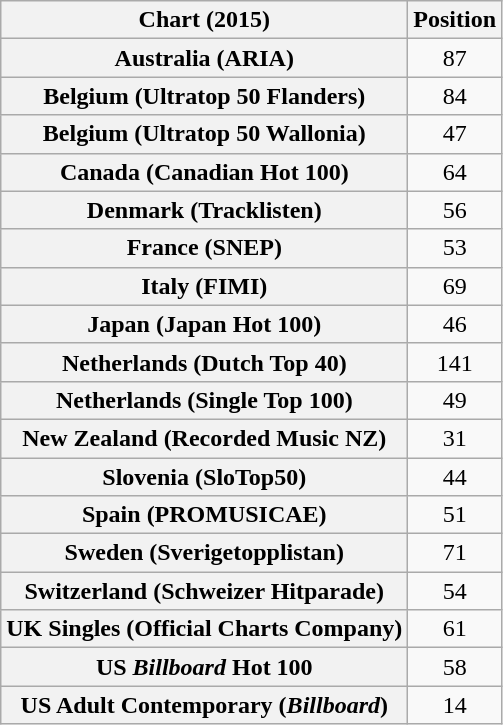<table class="wikitable sortable plainrowheaders" style="text-align:center">
<tr>
<th scope="col">Chart (2015)</th>
<th scope="col">Position</th>
</tr>
<tr>
<th scope="row">Australia (ARIA)</th>
<td>87</td>
</tr>
<tr>
<th scope="row">Belgium (Ultratop 50 Flanders)</th>
<td>84</td>
</tr>
<tr>
<th scope="row">Belgium (Ultratop 50 Wallonia)</th>
<td>47</td>
</tr>
<tr>
<th scope="row">Canada (Canadian Hot 100)</th>
<td>64</td>
</tr>
<tr>
<th scope="row">Denmark (Tracklisten)</th>
<td>56</td>
</tr>
<tr>
<th scope="row">France (SNEP)</th>
<td>53</td>
</tr>
<tr>
<th scope="row">Italy (FIMI)</th>
<td>69</td>
</tr>
<tr>
<th scope="row">Japan (Japan Hot 100)</th>
<td>46</td>
</tr>
<tr>
<th scope="row">Netherlands (Dutch Top 40)</th>
<td>141</td>
</tr>
<tr>
<th scope="row">Netherlands (Single Top 100)</th>
<td>49</td>
</tr>
<tr>
<th scope="row">New Zealand (Recorded Music NZ)</th>
<td>31</td>
</tr>
<tr>
<th scope="row">Slovenia (SloTop50)</th>
<td>44</td>
</tr>
<tr>
<th scope="row">Spain (PROMUSICAE)</th>
<td>51</td>
</tr>
<tr>
<th scope="row">Sweden (Sverigetopplistan)</th>
<td>71</td>
</tr>
<tr>
<th scope="row">Switzerland (Schweizer Hitparade)</th>
<td>54</td>
</tr>
<tr>
<th scope="row">UK Singles (Official Charts Company)</th>
<td>61</td>
</tr>
<tr>
<th scope="row">US <em>Billboard</em> Hot 100</th>
<td>58</td>
</tr>
<tr>
<th scope="row">US Adult Contemporary (<em>Billboard</em>)</th>
<td>14</td>
</tr>
</table>
